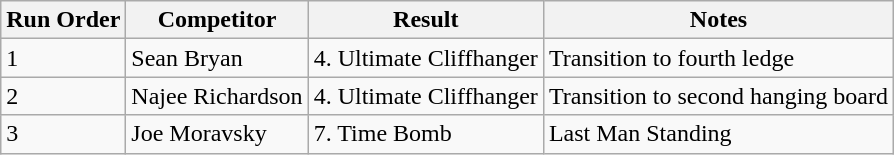<table class="wikitable sortable">
<tr>
<th>Run Order</th>
<th>Competitor</th>
<th>Result</th>
<th>Notes</th>
</tr>
<tr>
<td>1</td>
<td>Sean Bryan</td>
<td>4. Ultimate Cliffhanger</td>
<td>Transition to fourth ledge</td>
</tr>
<tr>
<td>2</td>
<td>Najee Richardson</td>
<td>4. Ultimate Cliffhanger</td>
<td>Transition to second hanging board</td>
</tr>
<tr>
<td>3</td>
<td>Joe Moravsky</td>
<td>7. Time Bomb</td>
<td>Last Man Standing</td>
</tr>
</table>
